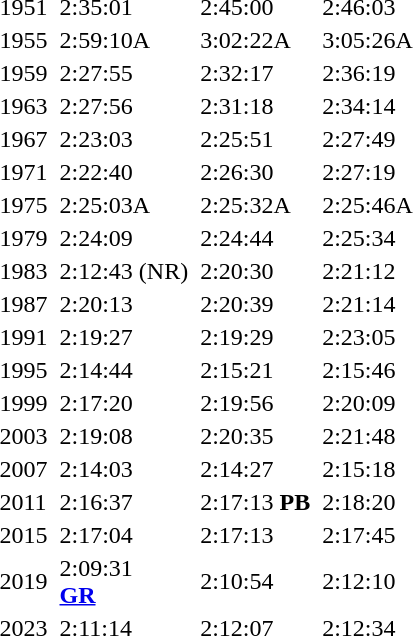<table>
<tr>
<td>1951<br></td>
<td></td>
<td>2:35:01</td>
<td></td>
<td>2:45:00</td>
<td></td>
<td>2:46:03</td>
</tr>
<tr>
<td>1955<br></td>
<td></td>
<td>2:59:10A</td>
<td></td>
<td>3:02:22A</td>
<td></td>
<td>3:05:26A</td>
</tr>
<tr>
<td>1959<br></td>
<td></td>
<td>2:27:55</td>
<td></td>
<td>2:32:17</td>
<td></td>
<td>2:36:19</td>
</tr>
<tr>
<td>1963<br></td>
<td></td>
<td>2:27:56</td>
<td></td>
<td>2:31:18</td>
<td></td>
<td>2:34:14</td>
</tr>
<tr>
<td>1967<br></td>
<td></td>
<td>2:23:03</td>
<td></td>
<td>2:25:51</td>
<td></td>
<td>2:27:49</td>
</tr>
<tr>
<td>1971<br></td>
<td></td>
<td>2:22:40</td>
<td></td>
<td>2:26:30</td>
<td></td>
<td>2:27:19</td>
</tr>
<tr>
<td>1975<br></td>
<td></td>
<td>2:25:03A</td>
<td></td>
<td>2:25:32A</td>
<td></td>
<td>2:25:46A</td>
</tr>
<tr>
<td>1979<br></td>
<td></td>
<td>2:24:09</td>
<td></td>
<td>2:24:44</td>
<td></td>
<td>2:25:34</td>
</tr>
<tr>
<td>1983<br></td>
<td></td>
<td>2:12:43 (NR)</td>
<td></td>
<td>2:20:30</td>
<td></td>
<td>2:21:12</td>
</tr>
<tr>
<td>1987<br></td>
<td></td>
<td>2:20:13</td>
<td></td>
<td>2:20:39</td>
<td></td>
<td>2:21:14</td>
</tr>
<tr>
<td>1991<br></td>
<td></td>
<td>2:19:27</td>
<td></td>
<td>2:19:29</td>
<td></td>
<td>2:23:05</td>
</tr>
<tr>
<td>1995<br></td>
<td></td>
<td>2:14:44</td>
<td></td>
<td>2:15:21</td>
<td></td>
<td>2:15:46</td>
</tr>
<tr>
<td>1999<br></td>
<td></td>
<td>2:17:20</td>
<td></td>
<td>2:19:56</td>
<td></td>
<td>2:20:09</td>
</tr>
<tr>
<td>2003<br></td>
<td></td>
<td>2:19:08</td>
<td></td>
<td>2:20:35</td>
<td></td>
<td>2:21:48</td>
</tr>
<tr>
<td>2007<br></td>
<td></td>
<td>2:14:03</td>
<td></td>
<td>2:14:27</td>
<td></td>
<td>2:15:18</td>
</tr>
<tr>
<td>2011<br></td>
<td></td>
<td>2:16:37</td>
<td></td>
<td>2:17:13 <strong>PB</strong></td>
<td></td>
<td>2:18:20</td>
</tr>
<tr>
<td>2015<br></td>
<td></td>
<td>2:17:04 </td>
<td></td>
<td>2:17:13</td>
<td></td>
<td>2:17:45</td>
</tr>
<tr>
<td>2019<br></td>
<td></td>
<td>2:09:31<br><strong><a href='#'>GR</a></strong></td>
<td></td>
<td>2:10:54<br></td>
<td></td>
<td>2:12:10</td>
</tr>
<tr>
<td>2023<br></td>
<td></td>
<td>2:11:14</td>
<td></td>
<td>2:12:07</td>
<td></td>
<td>2:12:34</td>
</tr>
</table>
